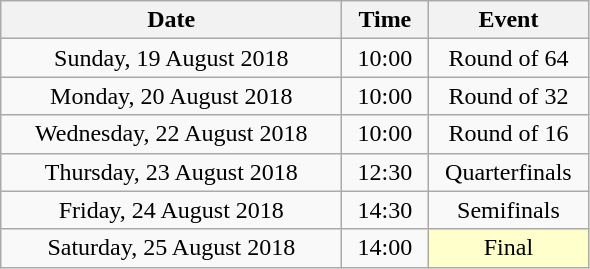<table class = "wikitable" style="text-align:center;">
<tr>
<th width=220>Date</th>
<th width=50>Time</th>
<th width=100>Event</th>
</tr>
<tr>
<td>Sunday, 19 August 2018</td>
<td>10:00</td>
<td>Round of 64</td>
</tr>
<tr>
<td>Monday, 20 August 2018</td>
<td>10:00</td>
<td>Round of 32</td>
</tr>
<tr>
<td>Wednesday, 22 August 2018</td>
<td>10:00</td>
<td>Round of 16</td>
</tr>
<tr>
<td>Thursday, 23 August 2018</td>
<td>12:30</td>
<td>Quarterfinals</td>
</tr>
<tr>
<td>Friday, 24 August 2018</td>
<td>14:30</td>
<td>Semifinals</td>
</tr>
<tr>
<td>Saturday, 25 August 2018</td>
<td>14:00</td>
<td bgcolor=ffffcc>Final</td>
</tr>
</table>
